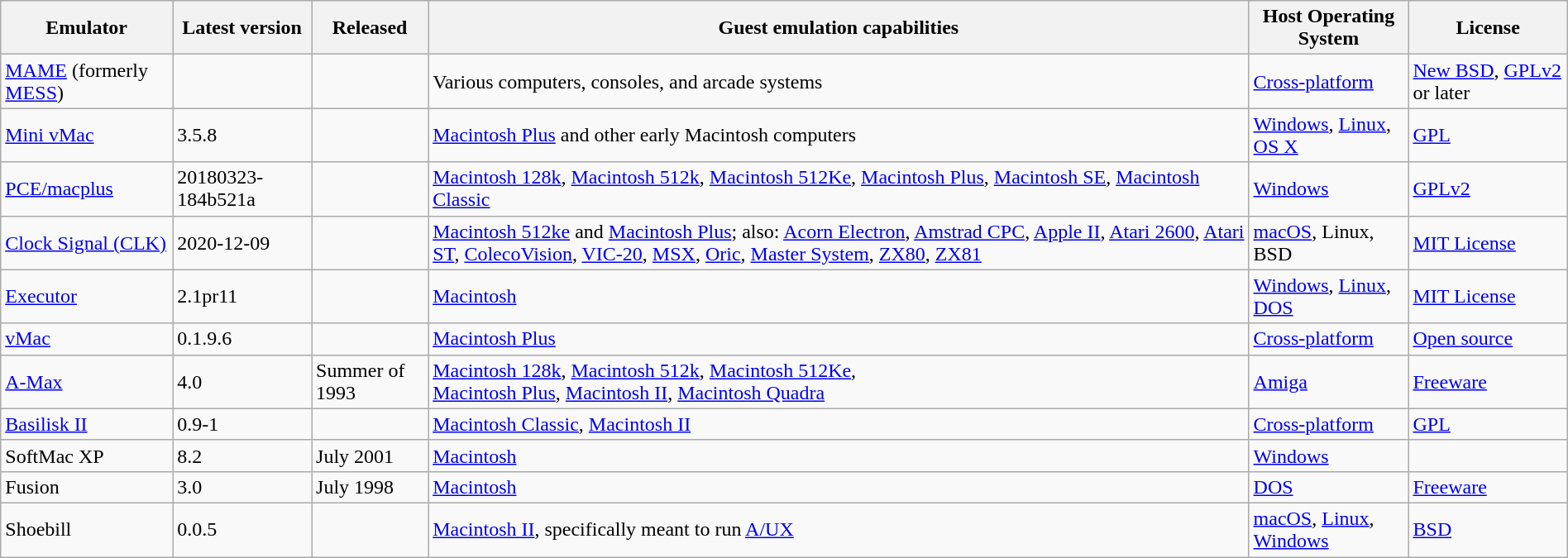<table class="wikitable sortable" style="width:100%">
<tr>
<th>Emulator</th>
<th>Latest version</th>
<th>Released</th>
<th>Guest emulation capabilities</th>
<th>Host Operating System</th>
<th>License</th>
</tr>
<tr>
<td><a href='#'>MAME</a> (formerly <a href='#'>MESS</a>)</td>
<td></td>
<td></td>
<td>Various computers, consoles, and arcade systems</td>
<td><a href='#'>Cross-platform</a></td>
<td><a href='#'>New BSD</a>, <a href='#'>GPLv2</a> or later</td>
</tr>
<tr>
<td><a href='#'>Mini vMac</a></td>
<td>3.5.8</td>
<td></td>
<td><a href='#'>Macintosh Plus</a> and other early Macintosh computers</td>
<td><a href='#'>Windows</a>, <a href='#'>Linux</a>, <a href='#'>OS X</a></td>
<td><a href='#'>GPL</a></td>
</tr>
<tr>
<td><a href='#'>PCE/macplus</a></td>
<td>20180323-184b521a</td>
<td></td>
<td><a href='#'>Macintosh 128k</a>, <a href='#'>Macintosh 512k</a>, <a href='#'>Macintosh 512Ke</a>, <a href='#'>Macintosh Plus</a>, <a href='#'>Macintosh SE</a>, <a href='#'>Macintosh Classic</a></td>
<td><a href='#'>Windows</a></td>
<td><a href='#'>GPLv2</a></td>
</tr>
<tr>
<td><a href='#'>Clock Signal (CLK)</a></td>
<td>2020-12-09</td>
<td></td>
<td><a href='#'>Macintosh 512ke</a> and <a href='#'>Macintosh Plus</a>; also: <a href='#'>Acorn Electron</a>, <a href='#'>Amstrad CPC</a>, <a href='#'>Apple II</a>, <a href='#'>Atari 2600</a>, <a href='#'>Atari ST</a>, <a href='#'>ColecoVision</a>, <a href='#'>VIC-20</a>, <a href='#'>MSX</a>, <a href='#'>Oric</a>, <a href='#'>Master System</a>, <a href='#'>ZX80</a>, <a href='#'>ZX81</a></td>
<td><a href='#'>macOS</a>, Linux, BSD</td>
<td><a href='#'>MIT License</a></td>
</tr>
<tr>
<td><a href='#'>Executor</a></td>
<td>2.1pr11</td>
<td></td>
<td><a href='#'>Macintosh</a></td>
<td><a href='#'>Windows</a>, <a href='#'>Linux</a>, <a href='#'>DOS</a></td>
<td><a href='#'>MIT License</a></td>
</tr>
<tr>
<td><a href='#'>vMac</a></td>
<td>0.1.9.6</td>
<td></td>
<td><a href='#'>Macintosh Plus</a></td>
<td><a href='#'>Cross-platform</a></td>
<td><a href='#'>Open source</a></td>
</tr>
<tr>
<td><a href='#'>A-Max</a></td>
<td>4.0</td>
<td>Summer of 1993</td>
<td><a href='#'>Macintosh 128k</a>, <a href='#'>Macintosh 512k</a>, <a href='#'>Macintosh 512Ke</a>,<br><a href='#'>Macintosh Plus</a>, <a href='#'>Macintosh II</a>, <a href='#'>Macintosh Quadra</a></td>
<td><a href='#'>Amiga</a></td>
<td><a href='#'>Freeware</a></td>
</tr>
<tr>
<td><a href='#'>Basilisk II</a></td>
<td>0.9-1</td>
<td></td>
<td><a href='#'>Macintosh Classic</a>, <a href='#'>Macintosh II</a></td>
<td><a href='#'>Cross-platform</a></td>
<td><a href='#'>GPL</a></td>
</tr>
<tr>
<td>SoftMac XP</td>
<td>8.2</td>
<td>July 2001</td>
<td><a href='#'>Macintosh</a></td>
<td><a href='#'>Windows</a></td>
<td></td>
</tr>
<tr>
<td>Fusion</td>
<td>3.0</td>
<td>July 1998</td>
<td><a href='#'>Macintosh</a></td>
<td><a href='#'>DOS</a></td>
<td><a href='#'>Freeware</a></td>
</tr>
<tr>
<td>Shoebill</td>
<td>0.0.5</td>
<td></td>
<td><a href='#'>Macintosh II</a>, specifically meant to run <a href='#'>A/UX</a></td>
<td><a href='#'>macOS</a>, <a href='#'>Linux</a>, <a href='#'>Windows</a></td>
<td><a href='#'>BSD</a></td>
</tr>
</table>
